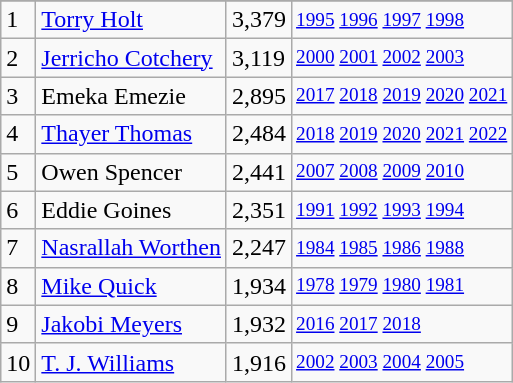<table class="wikitable">
<tr>
</tr>
<tr>
<td>1</td>
<td><a href='#'>Torry Holt</a></td>
<td>3,379</td>
<td style="font-size:80%;"><a href='#'>1995</a> <a href='#'>1996</a> <a href='#'>1997</a> <a href='#'>1998</a></td>
</tr>
<tr>
<td>2</td>
<td><a href='#'>Jerricho Cotchery</a></td>
<td>3,119</td>
<td style="font-size:80%;"><a href='#'>2000</a> <a href='#'>2001</a> <a href='#'>2002</a> <a href='#'>2003</a></td>
</tr>
<tr>
<td>3</td>
<td>Emeka Emezie</td>
<td>2,895</td>
<td style="font-size:80%;"><a href='#'>2017</a> <a href='#'>2018</a> <a href='#'>2019</a> <a href='#'>2020</a> <a href='#'>2021</a></td>
</tr>
<tr>
<td>4</td>
<td><a href='#'>Thayer Thomas</a></td>
<td>2,484</td>
<td style="font-size:80%;"><a href='#'>2018</a> <a href='#'>2019</a> <a href='#'>2020</a> <a href='#'>2021</a> <a href='#'>2022</a></td>
</tr>
<tr>
<td>5</td>
<td>Owen Spencer</td>
<td>2,441</td>
<td style="font-size:80%;"><a href='#'>2007</a> <a href='#'>2008</a> <a href='#'>2009</a> <a href='#'>2010</a></td>
</tr>
<tr>
<td>6</td>
<td>Eddie Goines</td>
<td>2,351</td>
<td style="font-size:80%;"><a href='#'>1991</a> <a href='#'>1992</a> <a href='#'>1993</a> <a href='#'>1994</a></td>
</tr>
<tr>
<td>7</td>
<td><a href='#'>Nasrallah Worthen</a></td>
<td>2,247</td>
<td style="font-size:80%;"><a href='#'>1984</a> <a href='#'>1985</a> <a href='#'>1986</a> <a href='#'>1988</a></td>
</tr>
<tr>
<td>8</td>
<td><a href='#'>Mike Quick</a></td>
<td>1,934</td>
<td style="font-size:80%;"><a href='#'>1978</a> <a href='#'>1979</a> <a href='#'>1980</a> <a href='#'>1981</a></td>
</tr>
<tr>
<td>9</td>
<td><a href='#'>Jakobi Meyers</a></td>
<td>1,932</td>
<td style="font-size:80%;"><a href='#'>2016</a> <a href='#'>2017</a> <a href='#'>2018</a></td>
</tr>
<tr>
<td>10</td>
<td><a href='#'>T. J. Williams</a></td>
<td>1,916</td>
<td style="font-size:80%;"><a href='#'>2002</a> <a href='#'>2003</a> <a href='#'>2004</a> <a href='#'>2005</a></td>
</tr>
</table>
